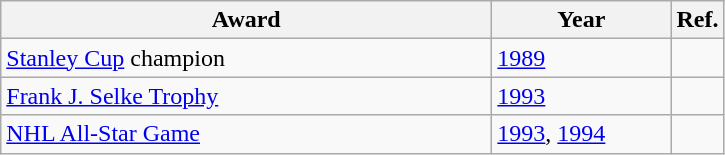<table class="wikitable">
<tr>
<th scope="col" style="width:20em">Award</th>
<th scope="col" style="width:7em">Year</th>
<th scope="col">Ref.</th>
</tr>
<tr>
<td><a href='#'>Stanley Cup</a> champion</td>
<td><a href='#'>1989</a></td>
<td></td>
</tr>
<tr>
<td><a href='#'>Frank J. Selke Trophy</a></td>
<td><a href='#'>1993</a></td>
<td></td>
</tr>
<tr>
<td><a href='#'>NHL All-Star Game</a></td>
<td><a href='#'>1993</a>, <a href='#'>1994</a></td>
<td></td>
</tr>
</table>
